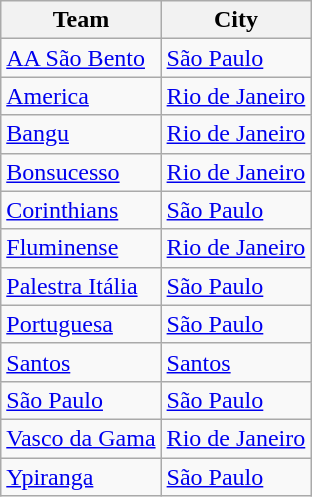<table class="wikitable sortable">
<tr>
<th>Team</th>
<th>City</th>
</tr>
<tr>
<td><a href='#'>AA São Bento</a></td>
<td> <a href='#'>São Paulo</a></td>
</tr>
<tr>
<td><a href='#'>America</a></td>
<td> <a href='#'>Rio de Janeiro</a></td>
</tr>
<tr>
<td><a href='#'>Bangu</a></td>
<td> <a href='#'>Rio de Janeiro</a></td>
</tr>
<tr>
<td><a href='#'>Bonsucesso</a></td>
<td> <a href='#'>Rio de Janeiro</a></td>
</tr>
<tr>
<td><a href='#'>Corinthians</a></td>
<td> <a href='#'>São Paulo</a></td>
</tr>
<tr>
<td><a href='#'>Fluminense</a></td>
<td> <a href='#'>Rio de Janeiro</a></td>
</tr>
<tr>
<td><a href='#'>Palestra Itália</a></td>
<td> <a href='#'>São Paulo</a></td>
</tr>
<tr>
<td><a href='#'>Portuguesa</a></td>
<td> <a href='#'>São Paulo</a></td>
</tr>
<tr>
<td><a href='#'>Santos</a></td>
<td> <a href='#'>Santos</a></td>
</tr>
<tr>
<td><a href='#'>São Paulo</a></td>
<td> <a href='#'>São Paulo</a></td>
</tr>
<tr>
<td><a href='#'>Vasco da Gama</a></td>
<td> <a href='#'>Rio de Janeiro</a></td>
</tr>
<tr>
<td><a href='#'>Ypiranga</a></td>
<td> <a href='#'>São Paulo</a></td>
</tr>
</table>
